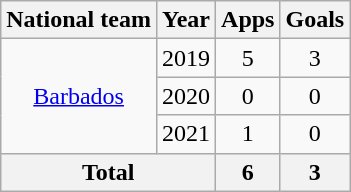<table class=wikitable style="text-align: center;">
<tr>
<th>National team</th>
<th>Year</th>
<th>Apps</th>
<th>Goals</th>
</tr>
<tr>
<td rowspan="3"><a href='#'>Barbados</a></td>
<td>2019</td>
<td>5</td>
<td>3</td>
</tr>
<tr>
<td>2020</td>
<td>0</td>
<td>0</td>
</tr>
<tr>
<td>2021</td>
<td>1</td>
<td>0</td>
</tr>
<tr>
<th colspan="2">Total</th>
<th>6</th>
<th>3</th>
</tr>
</table>
